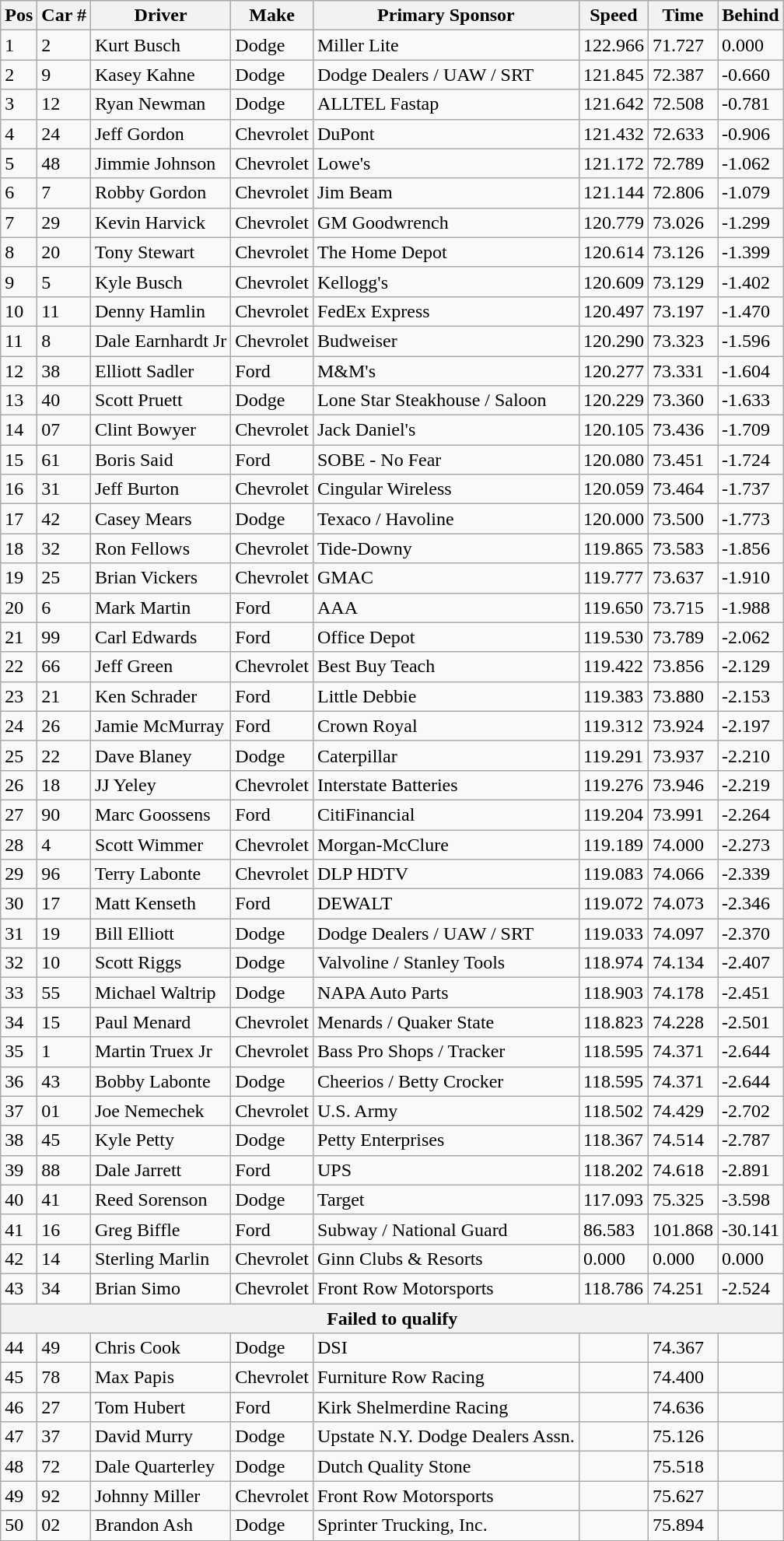<table class="wikitable">
<tr>
<th colspan="1" rowspan="1">Pos</th>
<th colspan="1" rowspan="1">Car #</th>
<th colspan="1" rowspan="1">Driver</th>
<th colspan="1" rowspan="1">Make</th>
<th colspan="1" rowspan="1">Primary Sponsor</th>
<th colspan="1" rowspan="1">Speed</th>
<th colspan="1" rowspan="1">Time</th>
<th colspan="1" rowspan="1">Behind</th>
</tr>
<tr>
<td>1</td>
<td>2</td>
<td>Kurt Busch</td>
<td>Dodge</td>
<td>Miller Lite</td>
<td>122.966</td>
<td>71.727</td>
<td>0.000</td>
</tr>
<tr>
<td>2</td>
<td>9</td>
<td>Kasey Kahne</td>
<td>Dodge</td>
<td>Dodge Dealers / UAW / SRT</td>
<td>121.845</td>
<td>72.387</td>
<td>-0.660</td>
</tr>
<tr>
<td>3</td>
<td>12</td>
<td>Ryan Newman</td>
<td>Dodge</td>
<td>ALLTEL Fastap</td>
<td>121.642</td>
<td>72.508</td>
<td>-0.781</td>
</tr>
<tr>
<td>4</td>
<td>24</td>
<td>Jeff Gordon</td>
<td>Chevrolet</td>
<td>DuPont</td>
<td>121.432</td>
<td>72.633</td>
<td>-0.906</td>
</tr>
<tr>
<td>5</td>
<td>48</td>
<td>Jimmie Johnson</td>
<td>Chevrolet</td>
<td>Lowe's</td>
<td>121.172</td>
<td>72.789</td>
<td>-1.062</td>
</tr>
<tr>
<td>6</td>
<td>7</td>
<td>Robby Gordon</td>
<td>Chevrolet</td>
<td>Jim Beam</td>
<td>121.144</td>
<td>72.806</td>
<td>-1.079</td>
</tr>
<tr>
<td>7</td>
<td>29</td>
<td>Kevin Harvick</td>
<td>Chevrolet</td>
<td>GM Goodwrench</td>
<td>120.779</td>
<td>73.026</td>
<td>-1.299</td>
</tr>
<tr>
<td>8</td>
<td>20</td>
<td>Tony Stewart</td>
<td>Chevrolet</td>
<td>The Home Depot</td>
<td>120.614</td>
<td>73.126</td>
<td>-1.399</td>
</tr>
<tr>
<td>9</td>
<td>5</td>
<td>Kyle Busch</td>
<td>Chevrolet</td>
<td>Kellogg's</td>
<td>120.609</td>
<td>73.129</td>
<td>-1.402</td>
</tr>
<tr>
<td>10</td>
<td>11</td>
<td>Denny Hamlin</td>
<td>Chevrolet</td>
<td>FedEx Express</td>
<td>120.497</td>
<td>73.197</td>
<td>-1.470</td>
</tr>
<tr>
<td>11</td>
<td>8</td>
<td>Dale Earnhardt Jr</td>
<td>Chevrolet</td>
<td>Budweiser</td>
<td>120.290</td>
<td>73.323</td>
<td>-1.596</td>
</tr>
<tr>
<td>12</td>
<td>38</td>
<td>Elliott Sadler</td>
<td>Ford</td>
<td>M&M's</td>
<td>120.277</td>
<td>73.331</td>
<td>-1.604</td>
</tr>
<tr>
<td>13</td>
<td>40</td>
<td>Scott Pruett</td>
<td>Dodge</td>
<td>Lone Star Steakhouse / Saloon</td>
<td>120.229</td>
<td>73.360</td>
<td>-1.633</td>
</tr>
<tr>
<td>14</td>
<td>07</td>
<td>Clint Bowyer</td>
<td>Chevrolet</td>
<td>Jack Daniel's</td>
<td>120.105</td>
<td>73.436</td>
<td>-1.709</td>
</tr>
<tr>
<td>15</td>
<td>61</td>
<td>Boris Said</td>
<td>Ford</td>
<td>SOBE - No Fear</td>
<td>120.080</td>
<td>73.451</td>
<td>-1.724</td>
</tr>
<tr>
<td>16</td>
<td>31</td>
<td>Jeff Burton</td>
<td>Chevrolet</td>
<td>Cingular Wireless</td>
<td>120.059</td>
<td>73.464</td>
<td>-1.737</td>
</tr>
<tr>
<td>17</td>
<td>42</td>
<td>Casey Mears</td>
<td>Dodge</td>
<td>Texaco / Havoline</td>
<td>120.000</td>
<td>73.500</td>
<td>-1.773</td>
</tr>
<tr>
<td>18</td>
<td>32</td>
<td>Ron Fellows</td>
<td>Chevrolet</td>
<td>Tide-Downy</td>
<td>119.865</td>
<td>73.583</td>
<td>-1.856</td>
</tr>
<tr>
<td>19</td>
<td>25</td>
<td>Brian Vickers</td>
<td>Chevrolet</td>
<td>GMAC</td>
<td>119.777</td>
<td>73.637</td>
<td>-1.910</td>
</tr>
<tr>
<td>20</td>
<td>6</td>
<td>Mark Martin</td>
<td>Ford</td>
<td>AAA</td>
<td>119.650</td>
<td>73.715</td>
<td>-1.988</td>
</tr>
<tr>
<td>21</td>
<td>99</td>
<td>Carl Edwards</td>
<td>Ford</td>
<td>Office Depot</td>
<td>119.530</td>
<td>73.789</td>
<td>-2.062</td>
</tr>
<tr>
<td>22</td>
<td>66</td>
<td>Jeff Green</td>
<td>Chevrolet</td>
<td>Best Buy Teach</td>
<td>119.422</td>
<td>73.856</td>
<td>-2.129</td>
</tr>
<tr>
<td>23</td>
<td>21</td>
<td>Ken Schrader</td>
<td>Ford</td>
<td>Little Debbie</td>
<td>119.383</td>
<td>73.880</td>
<td>-2.153</td>
</tr>
<tr>
<td>24</td>
<td>26</td>
<td>Jamie McMurray</td>
<td>Ford</td>
<td>Crown Royal</td>
<td>119.312</td>
<td>73.924</td>
<td>-2.197</td>
</tr>
<tr>
<td>25</td>
<td>22</td>
<td>Dave Blaney</td>
<td>Dodge</td>
<td>Caterpillar</td>
<td>119.291</td>
<td>73.937</td>
<td>-2.210</td>
</tr>
<tr>
<td>26</td>
<td>18</td>
<td>JJ Yeley</td>
<td>Chevrolet</td>
<td>Interstate Batteries</td>
<td>119.276</td>
<td>73.946</td>
<td>-2.219</td>
</tr>
<tr>
<td>27</td>
<td>90</td>
<td>Marc Goossens</td>
<td>Ford</td>
<td>CitiFinancial</td>
<td>119.204</td>
<td>73.991</td>
<td>-2.264</td>
</tr>
<tr>
<td>28</td>
<td>4</td>
<td>Scott Wimmer</td>
<td>Chevrolet</td>
<td>Morgan-McClure</td>
<td>119.189</td>
<td>74.000</td>
<td>-2.273</td>
</tr>
<tr>
<td>29</td>
<td>96</td>
<td>Terry Labonte</td>
<td>Chevrolet</td>
<td>DLP HDTV</td>
<td>119.083</td>
<td>74.066</td>
<td>-2.339</td>
</tr>
<tr>
<td>30</td>
<td>17</td>
<td>Matt Kenseth</td>
<td>Ford</td>
<td>DEWALT</td>
<td>119.072</td>
<td>74.073</td>
<td>-2.346</td>
</tr>
<tr>
<td>31</td>
<td>19</td>
<td>Bill Elliott</td>
<td>Dodge</td>
<td>Dodge Dealers / UAW / SRT</td>
<td>119.033</td>
<td>74.097</td>
<td>-2.370</td>
</tr>
<tr>
<td>32</td>
<td>10</td>
<td>Scott Riggs</td>
<td>Dodge</td>
<td>Valvoline / Stanley Tools</td>
<td>118.974</td>
<td>74.134</td>
<td>-2.407</td>
</tr>
<tr>
<td>33</td>
<td>55</td>
<td>Michael Waltrip</td>
<td>Dodge</td>
<td>NAPA Auto Parts</td>
<td>118.903</td>
<td>74.178</td>
<td>-2.451</td>
</tr>
<tr>
<td>34</td>
<td>15</td>
<td>Paul Menard</td>
<td>Chevrolet</td>
<td>Menards / Quaker State</td>
<td>118.823</td>
<td>74.228</td>
<td>-2.501</td>
</tr>
<tr>
<td>35</td>
<td>1</td>
<td>Martin Truex Jr</td>
<td>Chevrolet</td>
<td>Bass Pro Shops / Tracker</td>
<td>118.595</td>
<td>74.371</td>
<td>-2.644</td>
</tr>
<tr>
<td>36</td>
<td>43</td>
<td>Bobby Labonte</td>
<td>Dodge</td>
<td>Cheerios / Betty Crocker</td>
<td>118.595</td>
<td>74.371</td>
<td>-2.644</td>
</tr>
<tr>
<td>37</td>
<td>01</td>
<td>Joe Nemechek</td>
<td>Chevrolet</td>
<td>U.S. Army</td>
<td>118.502</td>
<td>74.429</td>
<td>-2.702</td>
</tr>
<tr>
<td>38</td>
<td>45</td>
<td>Kyle Petty</td>
<td>Dodge</td>
<td>Petty Enterprises</td>
<td>118.367</td>
<td>74.514</td>
<td>-2.787</td>
</tr>
<tr>
<td>39</td>
<td>88</td>
<td>Dale Jarrett</td>
<td>Ford</td>
<td>UPS</td>
<td>118.202</td>
<td>74.618</td>
<td>-2.891</td>
</tr>
<tr>
<td>40</td>
<td>41</td>
<td>Reed Sorenson</td>
<td>Dodge</td>
<td>Target</td>
<td>117.093</td>
<td>75.325</td>
<td>-3.598</td>
</tr>
<tr>
<td>41</td>
<td>16</td>
<td>Greg Biffle</td>
<td>Ford</td>
<td>Subway / National Guard</td>
<td>86.583</td>
<td>101.868</td>
<td>-30.141</td>
</tr>
<tr>
<td>42</td>
<td>14</td>
<td>Sterling Marlin</td>
<td>Chevrolet</td>
<td>Ginn Clubs & Resorts</td>
<td>0.000</td>
<td>0.000</td>
<td>0.000</td>
</tr>
<tr>
<td>43</td>
<td>34</td>
<td>Brian Simo</td>
<td>Chevrolet</td>
<td>Front Row Motorsports</td>
<td>118.786</td>
<td>74.251</td>
<td>-2.524</td>
</tr>
<tr>
<th colspan="8">Failed to qualify</th>
</tr>
<tr>
<td>44</td>
<td>49</td>
<td>Chris Cook</td>
<td>Dodge</td>
<td>DSI</td>
<td></td>
<td>74.367</td>
<td></td>
</tr>
<tr>
<td>45</td>
<td>78</td>
<td>Max Papis</td>
<td>Chevrolet</td>
<td>Furniture Row Racing</td>
<td></td>
<td>74.400</td>
<td></td>
</tr>
<tr>
<td>46</td>
<td>27</td>
<td>Tom Hubert</td>
<td>Ford</td>
<td>Kirk Shelmerdine Racing</td>
<td></td>
<td>74.636</td>
<td></td>
</tr>
<tr>
<td>47</td>
<td>37</td>
<td>David Murry</td>
<td>Dodge</td>
<td>Upstate N.Y. Dodge Dealers Assn.</td>
<td></td>
<td>75.126</td>
<td></td>
</tr>
<tr>
<td>48</td>
<td>72</td>
<td>Dale Quarterley</td>
<td>Dodge</td>
<td>Dutch Quality Stone</td>
<td></td>
<td>75.518</td>
<td></td>
</tr>
<tr>
<td>49</td>
<td>92</td>
<td>Johnny Miller</td>
<td>Chevrolet</td>
<td>Front Row Motorsports</td>
<td></td>
<td>75.627</td>
<td></td>
</tr>
<tr>
<td>50</td>
<td>02</td>
<td>Brandon Ash</td>
<td>Dodge</td>
<td>Sprinter Trucking, Inc.</td>
<td></td>
<td>75.894</td>
<td></td>
</tr>
</table>
